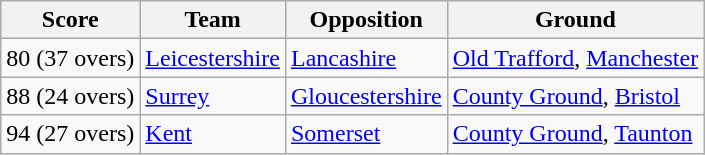<table class="wikitable">
<tr>
<th>Score</th>
<th>Team</th>
<th>Opposition</th>
<th>Ground</th>
</tr>
<tr>
<td>80 (37 overs)</td>
<td><a href='#'>Leicestershire</a></td>
<td><a href='#'>Lancashire</a></td>
<td><a href='#'>Old Trafford</a>, <a href='#'>Manchester</a></td>
</tr>
<tr>
<td>88 (24 overs)</td>
<td><a href='#'>Surrey</a></td>
<td><a href='#'>Gloucestershire</a></td>
<td><a href='#'>County Ground</a>, <a href='#'>Bristol</a></td>
</tr>
<tr>
<td>94 (27 overs)</td>
<td><a href='#'>Kent</a></td>
<td><a href='#'>Somerset</a></td>
<td><a href='#'>County Ground</a>, <a href='#'>Taunton</a></td>
</tr>
</table>
